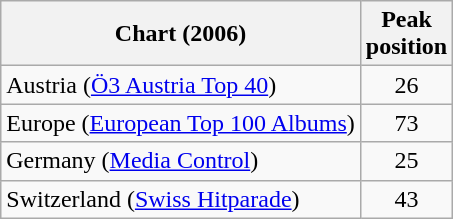<table class="wikitable sortable">
<tr>
<th align="center">Chart (2006)</th>
<th align="center">Peak<br>position</th>
</tr>
<tr>
<td align="left">Austria (<a href='#'>Ö3 Austria Top 40</a>)</td>
<td align="center">26</td>
</tr>
<tr>
<td align="left">Europe (<a href='#'>European Top 100 Albums</a>)</td>
<td align="center">73</td>
</tr>
<tr>
<td align="left">Germany (<a href='#'>Media Control</a>)</td>
<td align="center">25</td>
</tr>
<tr>
<td align="left">Switzerland (<a href='#'>Swiss Hitparade</a>)</td>
<td align="center">43</td>
</tr>
</table>
